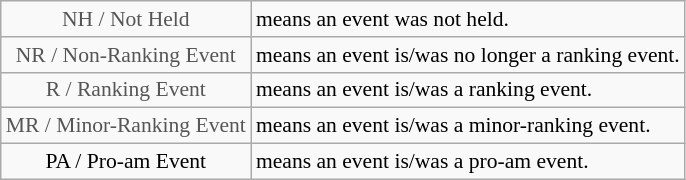<table class="wikitable" style="font-size:90%">
<tr>
<td style="text-align:center; color:#555555;" colspan="4">NH / Not Held</td>
<td>means an event was not held.</td>
</tr>
<tr>
<td style="text-align:center; color:#555555;" colspan="4">NR / Non-Ranking Event</td>
<td>means an event is/was no longer a ranking event.</td>
</tr>
<tr>
<td style="text-align:center; color:#555555;" colspan="4">R / Ranking Event</td>
<td>means an event is/was a ranking event.</td>
</tr>
<tr>
<td style="text-align:center; color:#555555;" colspan="4">MR / Minor-Ranking Event</td>
<td>means an event is/was a minor-ranking event.</td>
</tr>
<tr>
<td style="text-align:center; color::#555555;" colspan="4">PA / Pro-am Event</td>
<td>means an event is/was a pro-am event.</td>
</tr>
</table>
